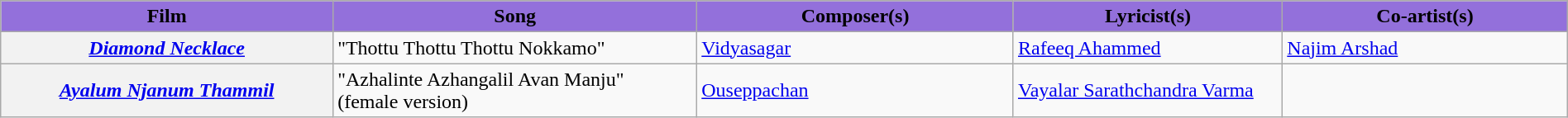<table class="wikitable plainrowheaders" width="100%" textcolor:#000;">
<tr style="background:#9370db; text-align:center;">
<td scope="col" width=21%><strong>Film</strong></td>
<td scope="col" width=23%><strong>Song</strong></td>
<td scope="col" width=20%><strong>Composer(s)</strong></td>
<td scope="col" width=17%><strong>Lyricist(s)</strong></td>
<td scope="col" width=18%><strong>Co-artist(s)</strong></td>
</tr>
<tr>
<th scope="row"><em><a href='#'>Diamond Necklace</a></em></th>
<td>"Thottu Thottu Thottu Nokkamo"</td>
<td><a href='#'>Vidyasagar</a></td>
<td><a href='#'>Rafeeq Ahammed</a></td>
<td><a href='#'>Najim Arshad</a></td>
</tr>
<tr>
<th scope="row"><em><a href='#'>Ayalum Njanum Thammil</a></em></th>
<td>"Azhalinte Azhangalil Avan Manju"<br>(female version)</td>
<td><a href='#'>Ouseppachan</a></td>
<td><a href='#'>Vayalar Sarathchandra Varma</a></td>
<td></td>
</tr>
</table>
